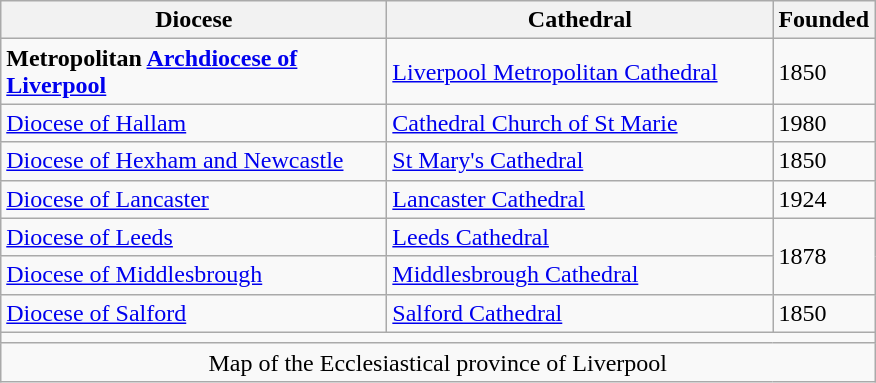<table class=wikitable>
<tr>
<th scope="col" width="250">Diocese</th>
<th scope="col" width="250">Cathedral</th>
<th scope="col" width="50">Founded</th>
</tr>
<tr>
<td><strong>Metropolitan <a href='#'>Archdiocese of Liverpool</a></strong></td>
<td><a href='#'>Liverpool Metropolitan Cathedral</a></td>
<td>1850</td>
</tr>
<tr>
<td><a href='#'>Diocese of Hallam</a></td>
<td><a href='#'>Cathedral Church of St Marie</a></td>
<td>1980</td>
</tr>
<tr>
<td><a href='#'>Diocese of Hexham and Newcastle</a></td>
<td><a href='#'>St Mary's Cathedral</a></td>
<td>1850</td>
</tr>
<tr>
<td><a href='#'>Diocese of Lancaster</a></td>
<td><a href='#'>Lancaster Cathedral</a></td>
<td>1924</td>
</tr>
<tr>
<td><a href='#'>Diocese of Leeds</a></td>
<td><a href='#'>Leeds Cathedral</a></td>
<td rowspan="2">1878</td>
</tr>
<tr>
<td><a href='#'>Diocese of Middlesbrough</a></td>
<td><a href='#'>Middlesbrough Cathedral</a></td>
</tr>
<tr>
<td><a href='#'>Diocese of Salford</a></td>
<td><a href='#'>Salford Cathedral</a></td>
<td>1850</td>
</tr>
<tr>
<td colspan=3></td>
</tr>
<tr>
<td colspan=3 style="text-align:center;">Map of the Ecclesiastical province of Liverpool</td>
</tr>
</table>
